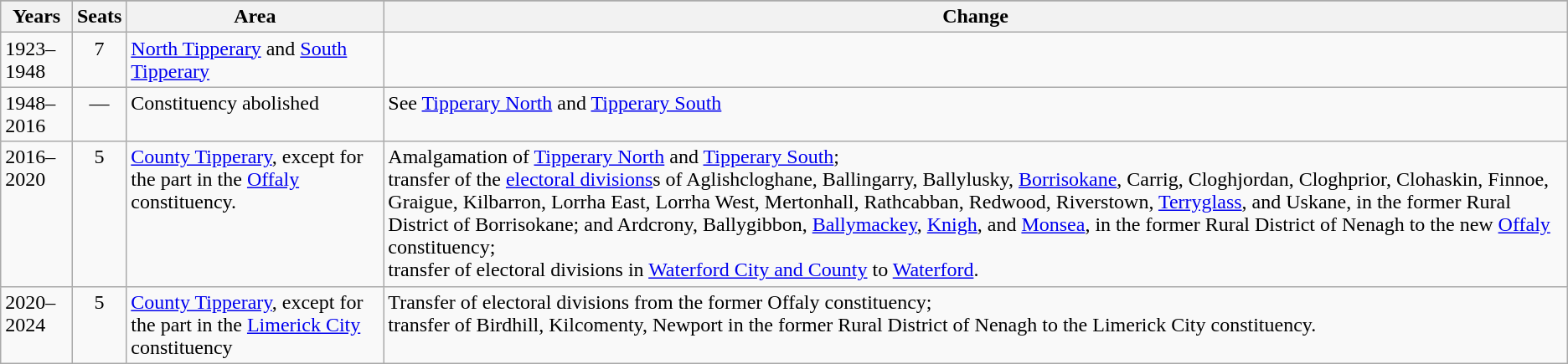<table class="wikitable">
<tr bgcolor="green">
</tr>
<tr>
<th>Years</th>
<th>Seats</th>
<th>Area</th>
<th>Change</th>
</tr>
<tr valign="top">
<td>1923–1948</td>
<td align="center">7</td>
<td><a href='#'>North Tipperary</a> and <a href='#'>South Tipperary</a></td>
<td></td>
</tr>
<tr valign="top">
<td>1948–2016</td>
<td align="center">—</td>
<td>Constituency abolished</td>
<td>See <a href='#'>Tipperary North</a> and <a href='#'>Tipperary South</a></td>
</tr>
<tr valign="top">
<td>2016–2020</td>
<td align="center">5</td>
<td><a href='#'>County Tipperary</a>, except for the part in the <a href='#'>Offaly</a> constituency.</td>
<td>Amalgamation of <a href='#'>Tipperary North</a> and <a href='#'>Tipperary South</a>;<br>transfer of the <a href='#'>electoral divisions</a>s of Aglishcloghane, Ballingarry, Ballylusky, <a href='#'>Borrisokane</a>, Carrig, Cloghjordan, Cloghprior, Clohaskin, Finnoe, Graigue, Kilbarron, Lorrha East, Lorrha West, Mertonhall, Rathcabban, Redwood, Riverstown, <a href='#'>Terryglass</a>, and Uskane, in the former Rural District of Borrisokane; and Ardcrony, Ballygibbon, <a href='#'>Ballymackey</a>, <a href='#'>Knigh</a>, and <a href='#'>Monsea</a>, in the former Rural District of Nenagh to the new <a href='#'>Offaly</a> constituency;<br>transfer of electoral divisions in <a href='#'>Waterford City and County</a> to <a href='#'>Waterford</a>.</td>
</tr>
<tr valign="top">
<td>2020–2024</td>
<td align="center">5</td>
<td><a href='#'>County Tipperary</a>, except for the part in the <a href='#'>Limerick City</a> constituency</td>
<td>Transfer of electoral divisions from the former Offaly constituency;<br>transfer of Birdhill, Kilcomenty, Newport in the former Rural District of Nenagh to the Limerick City constituency.</td>
</tr>
</table>
